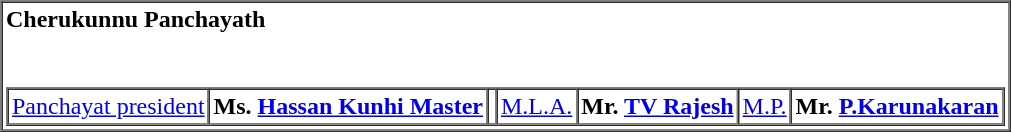<table cellpadding="2" cellspacing="0" border="1">
<tr>
<td><div><strong>Cherukunnu Panchayath</strong></div><br><table cellpadding="2" cellspacing="0" border="1">
<tr>
<td><a href='#'>Panchayat president</a></td>
<td><div><strong>Ms. <a href='#'>Hassan Kunhi Master</a></strong></div></td><br><td></td>
<td><a href='#'>M.L.A.</a></td>
<td><div><strong>Mr. <a href='#'>TV Rajesh</a></strong></div></td></td>
<td><a href='#'>M.P.</a></td>
<td><div><strong>Mr. <a href='#'>P.Karunakaran</a></strong></div></td>
</tr>
</table>
</td>
</tr>
</table>
